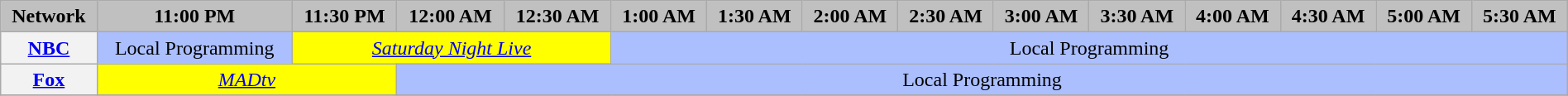<table class="wikitable" style="width:100%;margin-right:0;text-align:center">
<tr>
<th style="background-color:#C0C0C0;text-align:center" colspan="2">Network</th>
<th style="background-color:#C0C0C0;text-align:center">11:00 PM</th>
<th style="background-color:#C0C0C0;text-align:center">11:30 PM</th>
<th style="background-color:#C0C0C0;text-align:center">12:00 AM</th>
<th style="background-color:#C0C0C0;text-align:center">12:30 AM</th>
<th style="background-color:#C0C0C0;text-align:center">1:00 AM</th>
<th style="background-color:#C0C0C0;text-align:center">1:30 AM</th>
<th style="background-color:#C0C0C0;text-align:center">2:00 AM</th>
<th style="background-color:#C0C0C0;text-align:center">2:30 AM</th>
<th style="background-color:#C0C0C0;text-align:center">3:00 AM</th>
<th style="background-color:#C0C0C0;text-align:center">3:30 AM</th>
<th style="background-color:#C0C0C0;text-align:center">4:00 AM</th>
<th style="background-color:#C0C0C0;text-align:center">4:30 AM</th>
<th style="background-color:#C0C0C0;text-align:center">5:00 AM</th>
<th style="background-color:#C0C0C0;text-align:center">5:30 AM</th>
</tr>
<tr>
<th colspan="2"><a href='#'>NBC</a></th>
<td style="background:#abbfff">Local Programming</td>
<td colspan="3" style="background:yellow"><em><a href='#'>Saturday Night Live</a></em></td>
<td colspan="10" style="background:#abbfff">Local Programming</td>
</tr>
<tr>
<th colspan="2"><a href='#'>Fox</a></th>
<td colspan="2" style="background:yellow"><em><a href='#'>MADtv</a></em></td>
<td colspan="12" style="background:#abbfff">Local Programming</td>
</tr>
<tr>
</tr>
</table>
